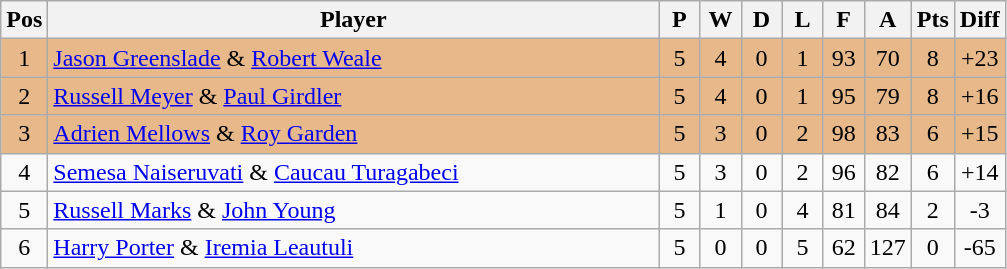<table class="wikitable" style="font-size: 100%">
<tr>
<th width=20>Pos</th>
<th width=400>Player</th>
<th width=20>P</th>
<th width=20>W</th>
<th width=20>D</th>
<th width=20>L</th>
<th width=20>F</th>
<th width=20>A</th>
<th width=20>Pts</th>
<th width=20>Diff</th>
</tr>
<tr align=center style="background: #E6B88A;">
<td>1</td>
<td align="left"> <a href='#'>Jason Greenslade</a> & <a href='#'>Robert Weale</a></td>
<td>5</td>
<td>4</td>
<td>0</td>
<td>1</td>
<td>93</td>
<td>70</td>
<td>8</td>
<td>+23</td>
</tr>
<tr align=center style="background: #E6B88A;">
<td>2</td>
<td align="left"> <a href='#'>Russell Meyer</a> & <a href='#'>Paul Girdler</a></td>
<td>5</td>
<td>4</td>
<td>0</td>
<td>1</td>
<td>95</td>
<td>79</td>
<td>8</td>
<td>+16</td>
</tr>
<tr align=center style="background: #E6B88A;">
<td>3</td>
<td align="left"> <a href='#'>Adrien Mellows</a> & <a href='#'>Roy Garden</a></td>
<td>5</td>
<td>3</td>
<td>0</td>
<td>2</td>
<td>98</td>
<td>83</td>
<td>6</td>
<td>+15</td>
</tr>
<tr align=center>
<td>4</td>
<td align="left"> <a href='#'>Semesa Naiseruvati</a> & <a href='#'>Caucau Turagabeci</a></td>
<td>5</td>
<td>3</td>
<td>0</td>
<td>2</td>
<td>96</td>
<td>82</td>
<td>6</td>
<td>+14</td>
</tr>
<tr align=center>
<td>5</td>
<td align="left"> <a href='#'>Russell Marks</a> & <a href='#'>John Young</a></td>
<td>5</td>
<td>1</td>
<td>0</td>
<td>4</td>
<td>81</td>
<td>84</td>
<td>2</td>
<td>-3</td>
</tr>
<tr align=center>
<td>6</td>
<td align="left"> <a href='#'>Harry Porter</a> & <a href='#'>Iremia Leautuli</a></td>
<td>5</td>
<td>0</td>
<td>0</td>
<td>5</td>
<td>62</td>
<td>127</td>
<td>0</td>
<td>-65</td>
</tr>
</table>
